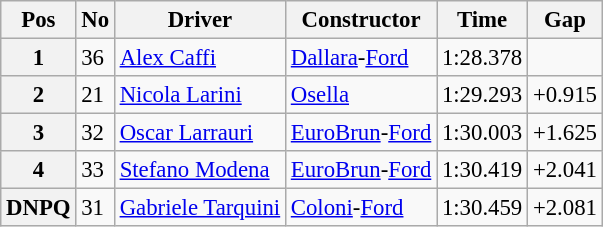<table class="wikitable sortable" style="font-size: 95%;">
<tr>
<th>Pos</th>
<th>No</th>
<th>Driver</th>
<th>Constructor</th>
<th>Time</th>
<th>Gap</th>
</tr>
<tr>
<th>1</th>
<td>36</td>
<td> <a href='#'>Alex Caffi</a></td>
<td><a href='#'>Dallara</a>-<a href='#'>Ford</a></td>
<td>1:28.378</td>
<td></td>
</tr>
<tr>
<th>2</th>
<td>21</td>
<td> <a href='#'>Nicola Larini</a></td>
<td><a href='#'>Osella</a></td>
<td>1:29.293</td>
<td>+0.915</td>
</tr>
<tr>
<th>3</th>
<td>32</td>
<td> <a href='#'>Oscar Larrauri</a></td>
<td><a href='#'>EuroBrun</a>-<a href='#'>Ford</a></td>
<td>1:30.003</td>
<td>+1.625</td>
</tr>
<tr>
<th>4</th>
<td>33</td>
<td> <a href='#'>Stefano Modena</a></td>
<td><a href='#'>EuroBrun</a>-<a href='#'>Ford</a></td>
<td>1:30.419</td>
<td>+2.041</td>
</tr>
<tr>
<th data-sort-value="5">DNPQ</th>
<td>31</td>
<td> <a href='#'>Gabriele Tarquini</a></td>
<td><a href='#'>Coloni</a>-<a href='#'>Ford</a></td>
<td>1:30.459</td>
<td>+2.081</td>
</tr>
</table>
